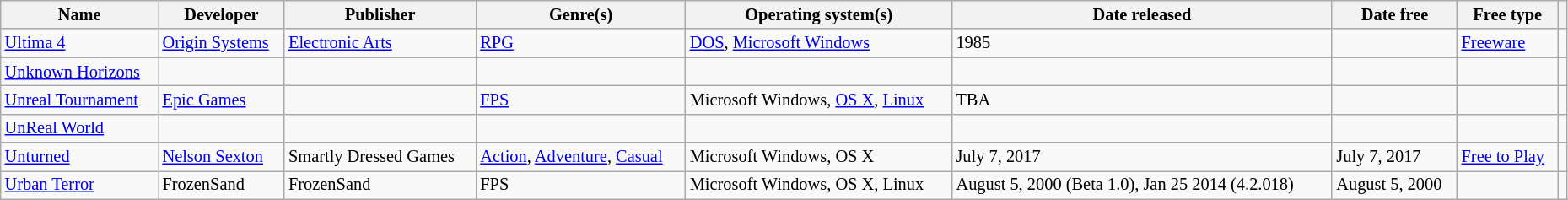<table class="wikitable sortable" style="font-size:85%; width:98%">
<tr>
<th>Name</th>
<th>Developer</th>
<th>Publisher</th>
<th>Genre(s)</th>
<th>Operating system(s)</th>
<th>Date released</th>
<th>Date free</th>
<th>Free type</th>
<th></th>
</tr>
<tr>
<td><a href='#'>Ultima 4</a></td>
<td><a href='#'>Origin Systems</a></td>
<td><a href='#'>Electronic Arts</a></td>
<td><a href='#'>RPG</a></td>
<td><a href='#'>DOS</a>, <a href='#'>Microsoft Windows</a></td>
<td>1985</td>
<td></td>
<td><a href='#'>Freeware</a></td>
<td></td>
</tr>
<tr>
<td><a href='#'>Unknown Horizons</a></td>
<td></td>
<td></td>
<td></td>
<td></td>
<td></td>
<td></td>
<td></td>
<td></td>
</tr>
<tr>
<td><a href='#'>Unreal Tournament</a></td>
<td><a href='#'>Epic Games</a></td>
<td></td>
<td><a href='#'>FPS</a></td>
<td>Microsoft Windows, <a href='#'>OS X</a>, <a href='#'>Linux</a></td>
<td>TBA</td>
<td></td>
<td></td>
<td></td>
</tr>
<tr>
<td><a href='#'>UnReal World</a></td>
<td></td>
<td></td>
<td></td>
<td></td>
<td></td>
<td></td>
<td></td>
<td></td>
</tr>
<tr>
<td><a href='#'>Unturned</a></td>
<td><a href='#'>Nelson Sexton</a></td>
<td>Smartly Dressed Games</td>
<td><a href='#'>Action</a>, <a href='#'>Adventure</a>, <a href='#'>Casual</a></td>
<td>Microsoft Windows, OS X</td>
<td>July 7, 2017</td>
<td>July 7, 2017</td>
<td><a href='#'>Free to Play</a></td>
<td></td>
</tr>
<tr>
<td><a href='#'>Urban Terror</a></td>
<td>FrozenSand</td>
<td>FrozenSand</td>
<td>FPS</td>
<td>Microsoft Windows, OS X, Linux</td>
<td>August 5, 2000 (Beta 1.0), Jan 25 2014 (4.2.018)</td>
<td>August 5, 2000</td>
<td></td>
<td></td>
</tr>
</table>
